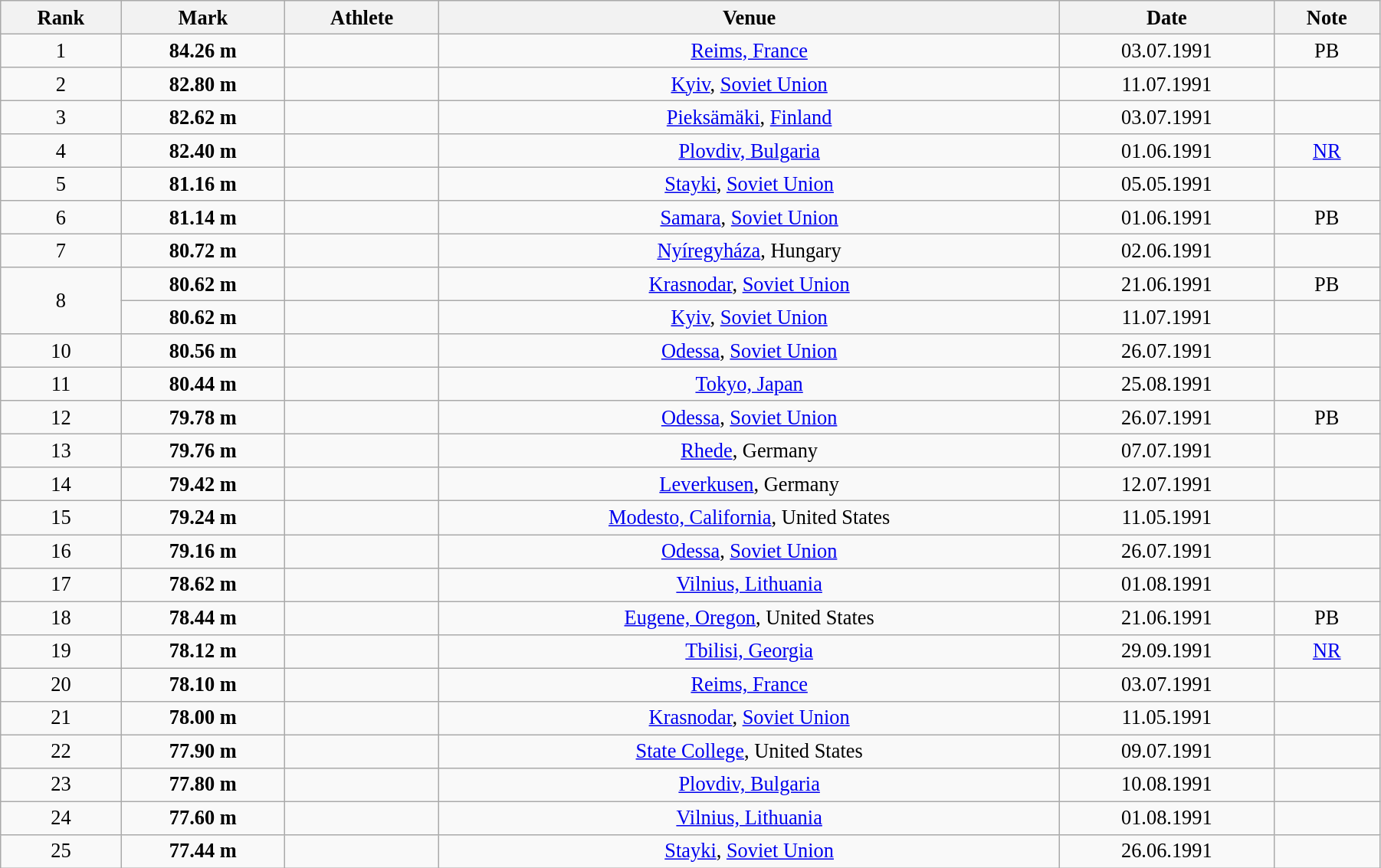<table class="wikitable" style=" text-align:center; font-size:110%;" width="95%">
<tr>
<th>Rank</th>
<th>Mark</th>
<th>Athlete</th>
<th>Venue</th>
<th>Date</th>
<th>Note</th>
</tr>
<tr>
<td>1</td>
<td><strong>84.26 m</strong></td>
<td align=left></td>
<td><a href='#'>Reims, France</a></td>
<td>03.07.1991</td>
<td>PB</td>
</tr>
<tr>
<td>2</td>
<td><strong>82.80 m</strong></td>
<td align=left></td>
<td><a href='#'>Kyiv</a>, <a href='#'>Soviet Union</a></td>
<td>11.07.1991</td>
<td></td>
</tr>
<tr>
<td>3</td>
<td><strong>82.62 m</strong></td>
<td align=left></td>
<td><a href='#'>Pieksämäki</a>, <a href='#'>Finland</a></td>
<td>03.07.1991</td>
<td></td>
</tr>
<tr>
<td>4</td>
<td><strong>82.40 m</strong></td>
<td align=left></td>
<td><a href='#'>Plovdiv, Bulgaria</a></td>
<td>01.06.1991</td>
<td><a href='#'>NR</a></td>
</tr>
<tr>
<td>5</td>
<td><strong>81.16 m</strong></td>
<td align=left></td>
<td><a href='#'>Stayki</a>, <a href='#'>Soviet Union</a></td>
<td>05.05.1991</td>
<td></td>
</tr>
<tr>
<td>6</td>
<td><strong>81.14 m</strong></td>
<td align=left></td>
<td><a href='#'>Samara</a>, <a href='#'>Soviet Union</a></td>
<td>01.06.1991</td>
<td>PB</td>
</tr>
<tr>
<td>7</td>
<td><strong>80.72 m</strong></td>
<td align=left></td>
<td><a href='#'>Nyíregyháza</a>, Hungary</td>
<td>02.06.1991</td>
<td></td>
</tr>
<tr>
<td rowspan=2>8</td>
<td><strong>80.62 m</strong></td>
<td align=left></td>
<td><a href='#'>Krasnodar</a>, <a href='#'>Soviet Union</a></td>
<td>21.06.1991</td>
<td>PB</td>
</tr>
<tr>
<td><strong>80.62 m</strong></td>
<td align=left></td>
<td><a href='#'>Kyiv</a>, <a href='#'>Soviet Union</a></td>
<td>11.07.1991</td>
<td></td>
</tr>
<tr>
<td>10</td>
<td><strong>80.56 m</strong></td>
<td align=left></td>
<td><a href='#'>Odessa</a>, <a href='#'>Soviet Union</a></td>
<td>26.07.1991</td>
<td></td>
</tr>
<tr>
<td>11</td>
<td><strong>80.44 m</strong></td>
<td align=left></td>
<td><a href='#'>Tokyo, Japan</a></td>
<td>25.08.1991</td>
<td></td>
</tr>
<tr>
<td>12</td>
<td><strong>79.78 m</strong></td>
<td align=left></td>
<td><a href='#'>Odessa</a>, <a href='#'>Soviet Union</a></td>
<td>26.07.1991</td>
<td>PB</td>
</tr>
<tr>
<td>13</td>
<td><strong>79.76 m</strong></td>
<td align=left></td>
<td><a href='#'>Rhede</a>, Germany</td>
<td>07.07.1991</td>
<td></td>
</tr>
<tr>
<td>14</td>
<td><strong>79.42 m</strong></td>
<td align=left></td>
<td><a href='#'>Leverkusen</a>, Germany</td>
<td>12.07.1991</td>
<td></td>
</tr>
<tr>
<td>15</td>
<td><strong>79.24 m</strong></td>
<td align=left></td>
<td><a href='#'>Modesto, California</a>, United States</td>
<td>11.05.1991</td>
<td></td>
</tr>
<tr>
<td>16</td>
<td><strong>79.16 m</strong></td>
<td align=left></td>
<td><a href='#'>Odessa</a>, <a href='#'>Soviet Union</a></td>
<td>26.07.1991</td>
<td></td>
</tr>
<tr>
<td>17</td>
<td><strong>78.62 m</strong></td>
<td align=left></td>
<td><a href='#'>Vilnius, Lithuania</a></td>
<td>01.08.1991</td>
<td></td>
</tr>
<tr>
<td>18</td>
<td><strong>78.44 m</strong></td>
<td align=left></td>
<td><a href='#'>Eugene, Oregon</a>, United States</td>
<td>21.06.1991</td>
<td>PB</td>
</tr>
<tr>
<td>19</td>
<td><strong>78.12 m</strong></td>
<td align=left></td>
<td><a href='#'>Tbilisi, Georgia</a></td>
<td>29.09.1991</td>
<td><a href='#'>NR</a></td>
</tr>
<tr>
<td>20</td>
<td><strong>78.10 m</strong></td>
<td align=left></td>
<td><a href='#'>Reims, France</a></td>
<td>03.07.1991</td>
<td></td>
</tr>
<tr>
<td>21</td>
<td><strong>78.00 m</strong></td>
<td align=left></td>
<td><a href='#'>Krasnodar</a>, <a href='#'>Soviet Union</a></td>
<td>11.05.1991</td>
<td></td>
</tr>
<tr>
<td>22</td>
<td><strong>77.90 m</strong></td>
<td align=left></td>
<td><a href='#'>State College</a>, United States</td>
<td>09.07.1991</td>
<td></td>
</tr>
<tr>
<td>23</td>
<td><strong>77.80 m</strong></td>
<td align=left></td>
<td><a href='#'>Plovdiv, Bulgaria</a></td>
<td>10.08.1991</td>
<td></td>
</tr>
<tr>
<td>24</td>
<td><strong>77.60 m</strong></td>
<td align=left></td>
<td><a href='#'>Vilnius, Lithuania</a></td>
<td>01.08.1991</td>
<td></td>
</tr>
<tr>
<td>25</td>
<td><strong>77.44 m</strong></td>
<td align=left></td>
<td><a href='#'>Stayki</a>, <a href='#'>Soviet Union</a></td>
<td>26.06.1991</td>
<td></td>
</tr>
</table>
